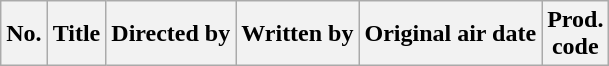<table class="wikitable plainrowheaders" style="background:#fff;">
<tr>
<th style="background:#;">No.</th>
<th style="background:#;">Title</th>
<th style="background:#;">Directed by</th>
<th style="background:#;">Written by</th>
<th style="background:#;">Original air date</th>
<th style="background:#;">Prod.<br>code<br>
















</th>
</tr>
</table>
